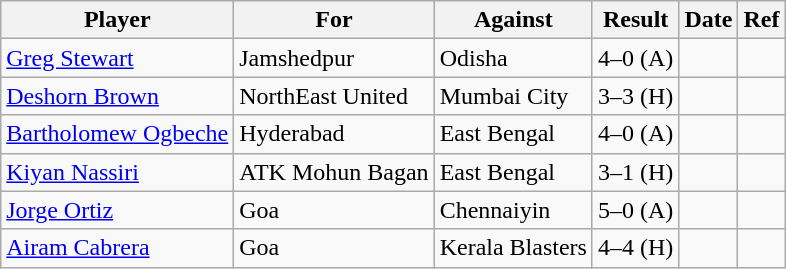<table class="wikitable">
<tr>
<th>Player</th>
<th>For</th>
<th>Against</th>
<th style="text-align:center">Result</th>
<th>Date</th>
<th>Ref</th>
</tr>
<tr>
<td> <a href='#'>Greg Stewart</a></td>
<td>Jamshedpur</td>
<td>Odisha</td>
<td align="center">4–0 (A)</td>
<td></td>
<td></td>
</tr>
<tr>
<td> <a href='#'>Deshorn Brown</a></td>
<td>NorthEast United</td>
<td>Mumbai City</td>
<td align="center">3–3 (H)</td>
<td></td>
<td></td>
</tr>
<tr>
<td> <a href='#'>Bartholomew Ogbeche</a></td>
<td>Hyderabad</td>
<td>East Bengal</td>
<td align="center">4–0 (A)</td>
<td></td>
<td></td>
</tr>
<tr>
<td> <a href='#'>Kiyan Nassiri</a></td>
<td>ATK Mohun Bagan</td>
<td>East Bengal</td>
<td align="center">3–1 (H)</td>
<td></td>
<td></td>
</tr>
<tr>
<td> <a href='#'>Jorge Ortiz</a></td>
<td>Goa</td>
<td>Chennaiyin</td>
<td align="center">5–0 (A)</td>
<td></td>
<td></td>
</tr>
<tr>
<td> <a href='#'>Airam Cabrera</a></td>
<td>Goa</td>
<td>Kerala Blasters</td>
<td align="center">4–4 (H)</td>
<td></td>
<td></td>
</tr>
</table>
